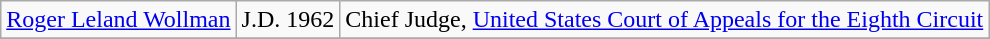<table class="wikitable">
<tr>
<td><a href='#'>Roger Leland Wollman</a></td>
<td>J.D. 1962</td>
<td>Chief Judge, <a href='#'>United States Court of Appeals for the Eighth Circuit</a></td>
</tr>
<tr>
</tr>
</table>
